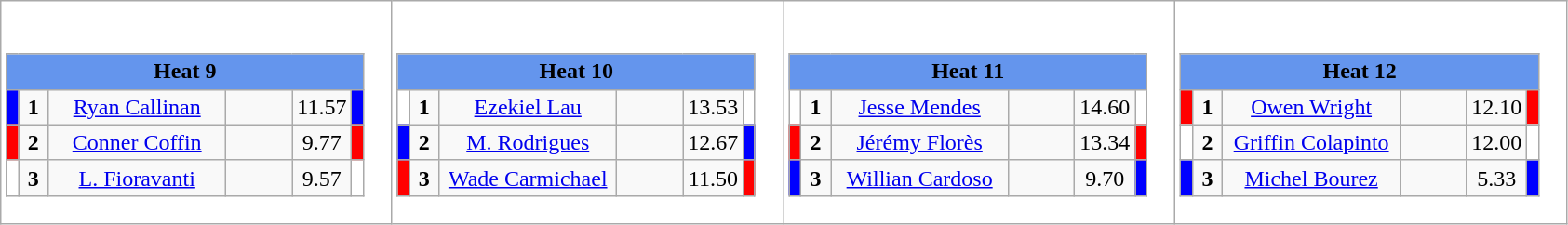<table class="wikitable" style="background:#fff;">
<tr>
<td><div><br><table class="wikitable">
<tr>
<td colspan="6"  style="text-align:center; background:#6495ed;"><strong>Heat 9</strong></td>
</tr>
<tr>
<td style="width:01px; background: #00f;"></td>
<td style="width:14px; text-align:center;"><strong>1</strong></td>
<td style="width:120px; text-align:center;"><a href='#'>Ryan Callinan</a></td>
<td style="width:40px; text-align:center;"></td>
<td style="width:20px; text-align:center;">11.57</td>
<td style="width:01px; background: #00f;"></td>
</tr>
<tr>
<td style="width:01px; background: #f00;"></td>
<td style="width:14px; text-align:center;"><strong>2</strong></td>
<td style="width:120px; text-align:center;"><a href='#'>Conner Coffin</a></td>
<td style="width:40px; text-align:center;"></td>
<td style="width:20px; text-align:center;">9.77</td>
<td style="width:01px; background: #f00;"></td>
</tr>
<tr>
<td style="width:01px; background: #fff;"></td>
<td style="width:14px; text-align:center;"><strong>3</strong></td>
<td style="width:120px; text-align:center;"><a href='#'>L. Fioravanti</a></td>
<td style="width:40px; text-align:center;"></td>
<td style="width:20px; text-align:center;">9.57</td>
<td style="width:01px; background: #fff;"></td>
</tr>
</table>
</div></td>
<td><div><br><table class="wikitable">
<tr>
<td colspan="6"  style="text-align:center; background:#6495ed;"><strong>Heat 10</strong></td>
</tr>
<tr>
<td style="width:01px; background: #fff;"></td>
<td style="width:14px; text-align:center;"><strong>1</strong></td>
<td style="width:120px; text-align:center;"><a href='#'>Ezekiel Lau</a></td>
<td style="width:40px; text-align:center;"></td>
<td style="width:20px; text-align:center;">13.53</td>
<td style="width:01px; background: #fff;"></td>
</tr>
<tr>
<td style="width:01px; background: #00f;"></td>
<td style="width:14px; text-align:center;"><strong>2</strong></td>
<td style="width:120px; text-align:center;"><a href='#'>M. Rodrigues</a></td>
<td style="width:40px; text-align:center;"></td>
<td style="width:20px; text-align:center;">12.67</td>
<td style="width:01px; background: #00f;"></td>
</tr>
<tr>
<td style="width:01px; background: #f00;"></td>
<td style="width:14px; text-align:center;"><strong>3</strong></td>
<td style="width:120px; text-align:center;"><a href='#'>Wade Carmichael</a></td>
<td style="width:40px; text-align:center;"></td>
<td style="width:20px; text-align:center;">11.50</td>
<td style="width:01px; background: #f00;"></td>
</tr>
</table>
</div></td>
<td><div><br><table class="wikitable">
<tr>
<td colspan="6"  style="text-align:center; background:#6495ed;"><strong>Heat 11</strong></td>
</tr>
<tr>
<td style="width:01px; background: #fff;"></td>
<td style="width:14px; text-align:center;"><strong>1</strong></td>
<td style="width:120px; text-align:center;"><a href='#'>Jesse Mendes</a></td>
<td style="width:40px; text-align:center;"></td>
<td style="width:20px; text-align:center;">14.60</td>
<td style="width:01px; background: #fff;"></td>
</tr>
<tr>
<td style="width:01px; background: #f00;"></td>
<td style="width:14px; text-align:center;"><strong>2</strong></td>
<td style="width:120px; text-align:center;"><a href='#'>Jérémy Florès</a></td>
<td style="width:40px; text-align:center;"></td>
<td style="width:20px; text-align:center;">13.34</td>
<td style="width:01px; background: #f00;"></td>
</tr>
<tr>
<td style="width:01px; background: #00f;"></td>
<td style="width:14px; text-align:center;"><strong>3</strong></td>
<td style="width:120px; text-align:center;"><a href='#'>Willian Cardoso</a></td>
<td style="width:40px; text-align:center;"></td>
<td style="width:20px; text-align:center;">9.70</td>
<td style="width:01px; background: #00f;"></td>
</tr>
</table>
</div></td>
<td><div><br><table class="wikitable">
<tr>
<td colspan="6"  style="text-align:center; background:#6495ed;"><strong>Heat 12</strong></td>
</tr>
<tr>
<td style="width:01px; background: #f00;"></td>
<td style="width:14px; text-align:center;"><strong>1</strong></td>
<td style="width:120px; text-align:center;"><a href='#'>Owen Wright</a></td>
<td style="width:40px; text-align:center;"></td>
<td style="width:20px; text-align:center;">12.10</td>
<td style="width:01px; background: #f00;"></td>
</tr>
<tr>
<td style="width:01px; background: #fff;"></td>
<td style="width:14px; text-align:center;"><strong>2</strong></td>
<td style="width:120px; text-align:center;"><a href='#'>Griffin Colapinto</a></td>
<td style="width:40px; text-align:center;"></td>
<td style="width:20px; text-align:center;">12.00</td>
<td style="width:01px; background: #fff;"></td>
</tr>
<tr>
<td style="width:01px; background: #00f;"></td>
<td style="width:14px; text-align:center;"><strong>3</strong></td>
<td style="width:120px; text-align:center;"><a href='#'>Michel Bourez</a></td>
<td style="width:40px; text-align:center;"></td>
<td style="width:20px; text-align:center;">5.33</td>
<td style="width:01px; background: #00f;"></td>
</tr>
</table>
</div></td>
</tr>
</table>
